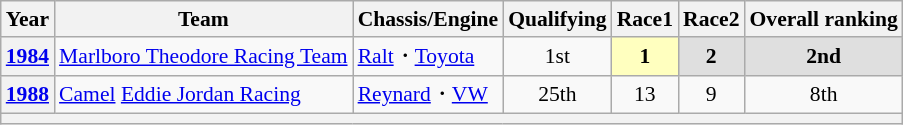<table class="wikitable" style="text-align:center; font-size:90%;">
<tr>
<th>Year</th>
<th>Team</th>
<th>Chassis/Engine</th>
<th>Qualifying</th>
<th>Race1</th>
<th>Race2</th>
<th>Overall ranking</th>
</tr>
<tr>
<th><a href='#'>1984</a></th>
<td align="left">  <a href='#'>Marlboro Theodore Racing Team</a></td>
<td align="left"><a href='#'>Ralt</a>・<a href='#'>Toyota</a></td>
<td>1st</td>
<td style="background:#FFFFBF;"><strong>1</strong></td>
<td style="background:#DFDFDF;"><strong>2</strong></td>
<td style="background:#DFDFDF;"><strong>2nd</strong></td>
</tr>
<tr>
<th><a href='#'>1988</a></th>
<td align="left"> <a href='#'>Camel</a> <a href='#'>Eddie Jordan Racing</a></td>
<td align="left"><a href='#'>Reynard</a>・<a href='#'>VW</a></td>
<td>25th</td>
<td>13</td>
<td>9</td>
<td>8th</td>
</tr>
<tr>
<th colspan="7"></th>
</tr>
</table>
